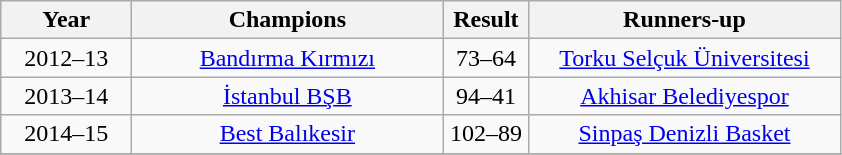<table class=wikitable style=text-align:center>
<tr>
<th width=80>Year</th>
<th width=200>Champions</th>
<th width=50>Result</th>
<th width=200>Runners-up</th>
</tr>
<tr>
<td>2012–13</td>
<td><a href='#'>Bandırma Kırmızı</a></td>
<td>73–64</td>
<td><a href='#'>Torku Selçuk Üniversitesi</a></td>
</tr>
<tr>
<td>2013–14</td>
<td><a href='#'>İstanbul BŞB</a></td>
<td>94–41</td>
<td><a href='#'>Akhisar Belediyespor</a></td>
</tr>
<tr>
<td>2014–15</td>
<td><a href='#'>Best Balıkesir</a></td>
<td>102–89</td>
<td><a href='#'>Sinpaş Denizli Basket</a></td>
</tr>
<tr>
</tr>
</table>
